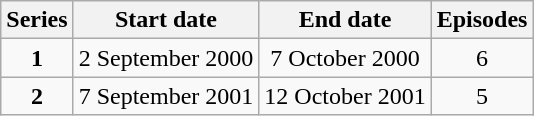<table class="wikitable" style="text-align:center;">
<tr>
<th>Series</th>
<th>Start date</th>
<th>End date</th>
<th>Episodes</th>
</tr>
<tr>
<td><strong>1</strong></td>
<td>2 September 2000</td>
<td>7 October 2000</td>
<td>6</td>
</tr>
<tr>
<td><strong>2</strong></td>
<td>7 September 2001</td>
<td>12 October 2001</td>
<td>5</td>
</tr>
</table>
